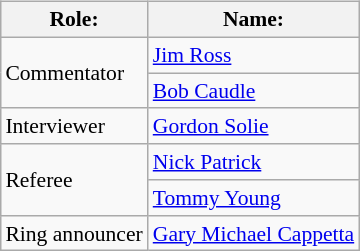<table class=wikitable style="font-size:90%; margin: 0.5em 0 0.5em 1em; float: right; clear: right;">
<tr>
<th>Role:</th>
<th>Name:</th>
</tr>
<tr>
<td rowspan=2>Commentator</td>
<td><a href='#'>Jim Ross</a></td>
</tr>
<tr>
<td><a href='#'>Bob Caudle</a></td>
</tr>
<tr>
<td rowspan=1>Interviewer</td>
<td><a href='#'>Gordon Solie</a></td>
</tr>
<tr>
<td rowspan=2>Referee</td>
<td><a href='#'>Nick Patrick</a></td>
</tr>
<tr>
<td><a href='#'>Tommy Young</a></td>
</tr>
<tr>
<td>Ring announcer</td>
<td><a href='#'>Gary Michael Cappetta</a></td>
</tr>
</table>
